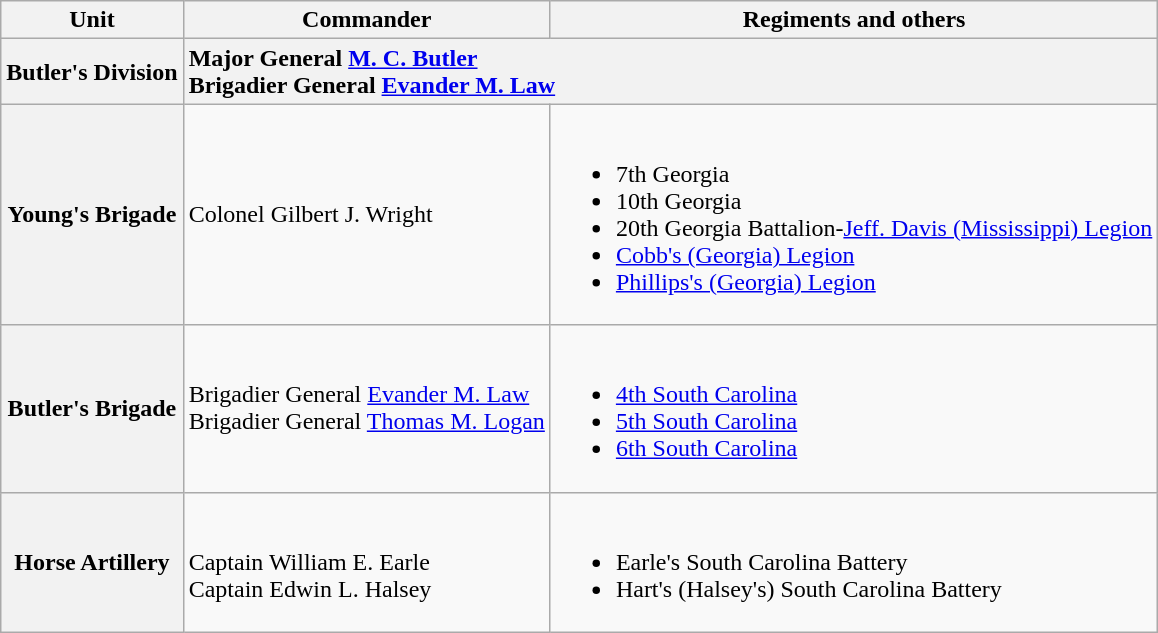<table class="wikitable plainrowheaders">
<tr>
<th scope="col">Unit</th>
<th scope="col">Commander</th>
<th scope="col">Regiments and others</th>
</tr>
<tr>
<th scope="col" colspan="1" style="text-align: left;">Butler's Division</th>
<th scope="row" colspan="2" style="text-align: left;">Major General <a href='#'>M. C. Butler</a> <br>Brigadier General <a href='#'>Evander M. Law</a></th>
</tr>
<tr>
<th scope="row">Young's Brigade</th>
<td>Colonel Gilbert J. Wright</td>
<td><br><ul><li>7th Georgia</li><li>10th Georgia</li><li>20th Georgia Battalion-<a href='#'>Jeff. Davis (Mississippi) Legion</a></li><li><a href='#'>Cobb's (Georgia) Legion</a></li><li><a href='#'>Phillips's (Georgia) Legion</a></li></ul></td>
</tr>
<tr>
<th scope="row">Butler's Brigade</th>
<td>Brigadier General <a href='#'>Evander M. Law</a><br>Brigadier General <a href='#'>Thomas M. Logan</a></td>
<td><br><ul><li><a href='#'>4th South Carolina</a></li><li><a href='#'>5th South Carolina</a></li><li><a href='#'>6th South Carolina</a></li></ul></td>
</tr>
<tr>
<th scope="row">Horse Artillery</th>
<td><br>Captain William E. Earle<br>Captain Edwin L. Halsey</td>
<td><br><ul><li>Earle's South Carolina Battery</li><li>Hart's (Halsey's) South Carolina Battery</li></ul></td>
</tr>
</table>
